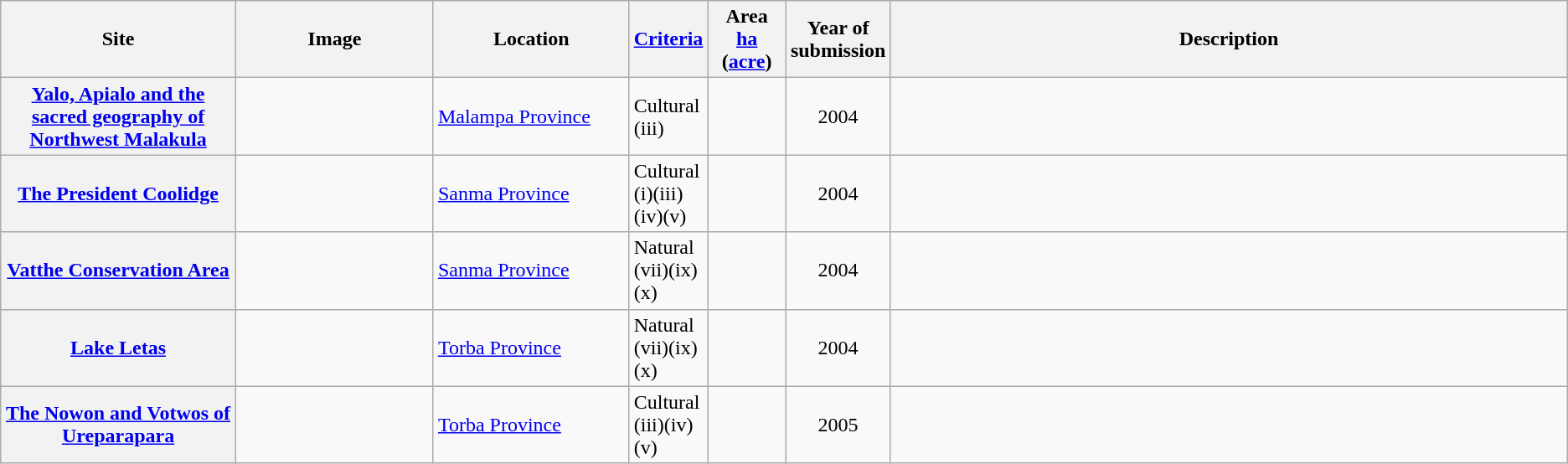<table class="wikitable sortable">
<tr>
<th scope="col" style="width:15%;">Site</th>
<th scope="col" class="unsortable" style="width:150px;">Image</th>
<th scope="col" style="width:12.5%;">Location</th>
<th scope="row" style="width:5%;"><a href='#'>Criteria</a></th>
<th scope="col" style="width:5%;">Area<br><a href='#'>ha</a> (<a href='#'>acre</a>)<br></th>
<th scope="col" style="width:5%;">Year of submission</th>
<th scope="col" class="unsortable">Description</th>
</tr>
<tr>
<th><a href='#'>Yalo, Apialo and the sacred geography of Northwest Malakula</a></th>
<td></td>
<td><a href='#'>Malampa Province</a><br><small></small></td>
<td>Cultural (iii)</td>
<td></td>
<td align="center">2004</td>
<td></td>
</tr>
<tr>
<th><a href='#'>The President Coolidge</a></th>
<td></td>
<td><a href='#'>Sanma Province</a><br><small></small></td>
<td>Cultural (i)(iii)(iv)(v)</td>
<td></td>
<td align="center">2004</td>
<td></td>
</tr>
<tr>
<th><a href='#'>Vatthe Conservation Area</a></th>
<td></td>
<td><a href='#'>Sanma Province</a><br><small></small></td>
<td>Natural (vii)(ix)(x)</td>
<td></td>
<td align="center">2004</td>
<td></td>
</tr>
<tr>
<th><a href='#'>Lake Letas</a></th>
<td></td>
<td><a href='#'>Torba Province</a><br><small></small></td>
<td>Natural (vii)(ix)(x)</td>
<td></td>
<td align="center">2004</td>
<td></td>
</tr>
<tr>
<th><a href='#'>The Nowon and Votwos of Ureparapara</a></th>
<td></td>
<td><a href='#'>Torba Province</a><br><small></small></td>
<td>Cultural (iii)(iv)(v)</td>
<td></td>
<td align="center">2005</td>
<td></td>
</tr>
</table>
